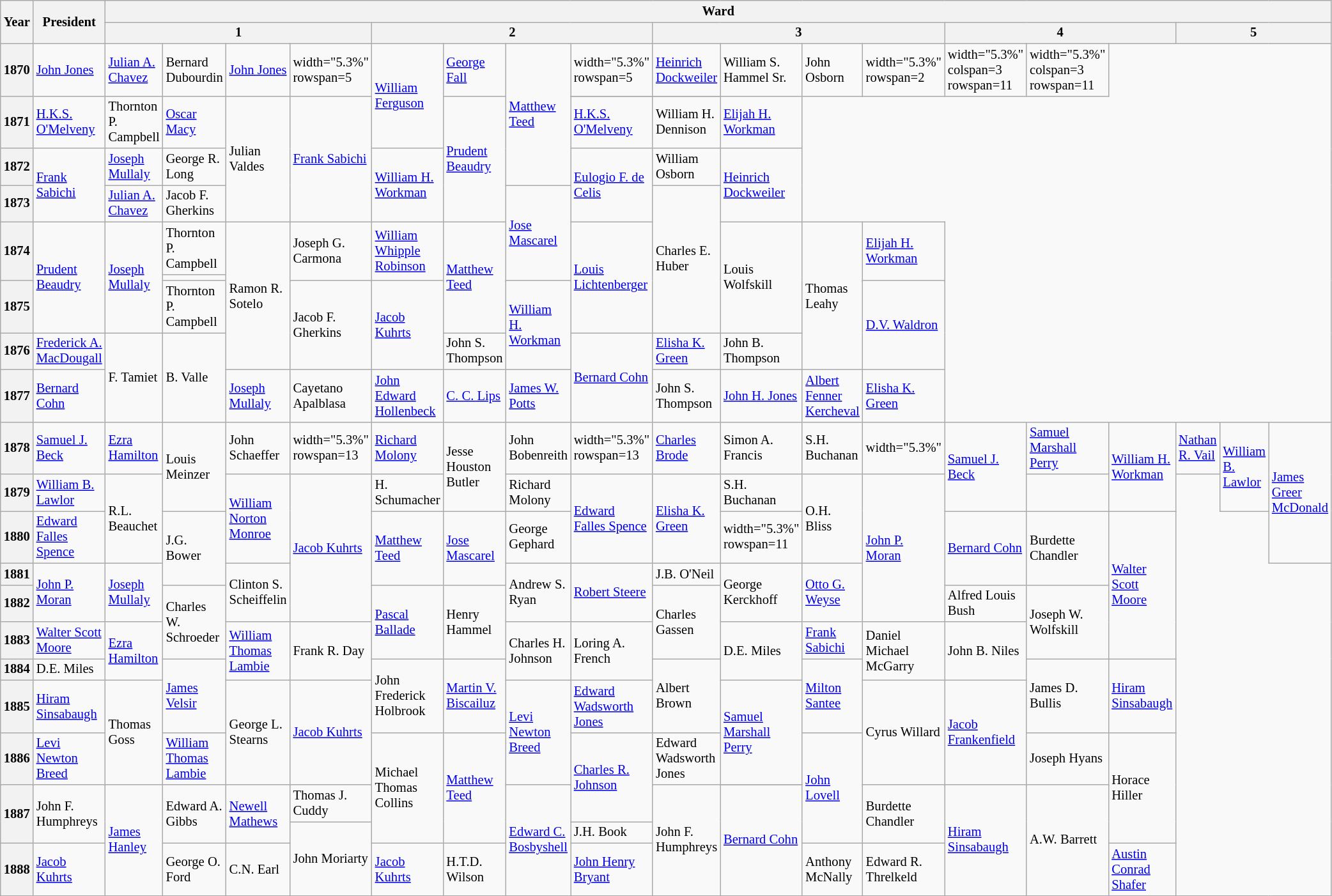<table class="wikitable" width=100% style="font-size: 86%;">
<tr>
<th rowspan="2" width="4.6%">Year</th>
<th rowspan=2 width="4.6%">President</th>
<th colspan="18" align="left">Ward</th>
</tr>
<tr>
<th colspan=4>1</th>
<th colspan=4>2</th>
<th colspan=4>3</th>
<th colspan=3>4</th>
<th colspan=3>5</th>
</tr>
<tr>
<th rowspan=2>1870</th>
<td width="5.3%" rowspan=2><a href='#'>John Jones</a></td>
<td width="5.3%" rowspan=2><a href='#'>Julian A. Chavez</a></td>
<td width="5.3%" rowspan=2>Bernard Dubourdin</td>
<td width="5.3%" rowspan=2><a href='#'>John Jones</a></td>
<td>width="5.3%" rowspan=5 </td>
<td width="5.3%" rowspan=3><a href='#'>William Ferguson</a></td>
<td width="5.3%" rowspan=2><a href='#'>George Fall</a></td>
<td width="5.3%" rowspan=4><a href='#'>Matthew Teed</a></td>
<td>width="5.3%" rowspan=5 </td>
<td width="5.3%"><a href='#'>Heinrich Dockweiler</a></td>
<td width="5.3%" rowspan=2>William S. Hammel Sr.</td>
<td width="5.3%" rowspan=2>John Osborn</td>
<td>width="5.3%" rowspan=2 </td>
<td>width="5.3%" colspan=3 rowspan=11 </td>
<td>width="5.3%" colspan=3 rowspan=11 </td>
</tr>
<tr>
<td width="5.3%" rowspan=4><a href='#'>Frank Sabichi</a></td>
</tr>
<tr>
<th>1871</th>
<td width="5.3%"><a href='#'>H.K.S. O'Melveny</a></td>
<td width="5.3%">Thornton P. Campbell</td>
<td width="5.3%"><a href='#'>Oscar Macy</a></td>
<td width="5.3%" rowspan=3>Julian Valdes</td>
<td width="5.3%" rowspan=3><a href='#'>Prudent Beaudry</a></td>
<td width="5.3%"><a href='#'>H.K.S. O'Melveny</a></td>
<td width="5.3%">William H. Dennison</td>
<td width="5.3%"><a href='#'>Elijah H. Workman</a></td>
</tr>
<tr>
<th>1872</th>
<td width="5.3%" rowspan=2><a href='#'>Frank Sabichi</a></td>
<td width="5.3%"><a href='#'>Joseph Mullaly</a></td>
<td width="5.3%">George R. Long</td>
<td width="5.3%" rowspan=2><a href='#'>William H. Workman</a></td>
<td width="5.3%" rowspan=2><a href='#'>Eulogio F. de Celis</a></td>
<td width="5.3%">William Osborn</td>
<td width="5.3%" rowspan=2><a href='#'>Heinrich Dockweiler</a></td>
</tr>
<tr>
<th>1873</th>
<td width="5.3%"><a href='#'>Julian A. Chavez</a></td>
<td width="5.3%">Jacob F. Gherkins</td>
<td width="5.3%"  rowspan=4><a href='#'>Jose Mascarel</a></td>
<td width="5.3%" rowspan=5>Charles E. Huber</td>
</tr>
<tr>
<th rowspan=3>1874</th>
<td width="5.3%" rowspan=4><a href='#'>Prudent Beaudry</a></td>
<td width="5.3%" rowspan=4><a href='#'>Joseph Mullaly</a></td>
<td width="5.3%">Thornton P. Campbell</td>
<td width="5.3%" rowspan=5>Ramon R. Sotelo</td>
<td width="5.3%" rowspan=3>Joseph G. Carmona</td>
<td width="5.3%" rowspan=3><a href='#'>William Whipple Robinson</a></td>
<td width="5.3%" rowspan=4><a href='#'>Matthew Teed</a></td>
<td width="5.3%" rowspan=4><a href='#'>Louis Lichtenberger</a></td>
<td width="5.3%" rowspan=4>Louis Wolfskill</td>
<td width="5.3%" rowspan=5>Thomas Leahy</td>
<td width="5.3%" rowspan=3><a href='#'>Elijah H. Workman</a></td>
</tr>
<tr>
<td></td>
</tr>
<tr>
<td width="5.3%" rowspan=2>Thornton P. Campbell</td>
</tr>
<tr>
<th>1875</th>
<td width="5.3%" rowspan=2>Jacob F. Gherkins</td>
<td width="5.3%" rowspan=2><a href='#'>Jacob Kuhrts</a></td>
<td width="5.3%" rowspan=2><a href='#'>William H. Workman</a></td>
<td width="5.3%" rowspan=2><a href='#'>D.V. Waldron</a></td>
</tr>
<tr>
<th>1876</th>
<td width="5.3%" rowspan=1><a href='#'>Frederick A. MacDougall</a></td>
<td width="5.3%" rowspan=2>F. Tamiet</td>
<td width="5.3%" rowspan=2>B. Valle</td>
<td width="5.3%">John S. Thompson</td>
<td width="5.3%" rowspan=2><a href='#'>Bernard Cohn</a></td>
<td width="5.3%"><a href='#'>Elisha K. Green</a></td>
<td width="5.3%">John B. Thompson</td>
</tr>
<tr>
<th>1877</th>
<td width="5.3%" rowspan=1><a href='#'>Bernard Cohn</a></td>
<td width="5.3%"><a href='#'>Joseph Mullaly</a></td>
<td width="5.3%">Cayetano Apalblasa</td>
<td width="5.3%"><a href='#'>John Edward Hollenbeck</a></td>
<td width="5.3%"><a href='#'>C. C. Lips</a></td>
<td width="5.3%"><a href='#'>James W. Potts</a></td>
<td width="5.3%">John S. Thompson</td>
<td width="5.3%"><a href='#'>John H. Jones</a></td>
<td width="5.3%"><a href='#'>Albert Fenner Kercheval</a></td>
<td width="5.3%"><a href='#'>Elisha K. Green</a></td>
</tr>
<tr>
<th>1878</th>
<td width="5.3%"><a href='#'>Samuel J. Beck</a></td>
<td width="5.3%"><a href='#'>Ezra Hamilton</a></td>
<td width="5.3%" rowspan=2>Louis Meinzer</td>
<td width="5.3%">John Schaeffer</td>
<td>width="5.3%" rowspan=13</td>
<td width="5.3%"><a href='#'>Richard Molony</a></td>
<td width="5.3%" rowspan=2>Jesse Houston Butler</td>
<td width="5.3%">John Bobenreith</td>
<td>width="5.3%" rowspan=13</td>
<td width="5.3%"><a href='#'>Charles Brode</a></td>
<td width="5.3%">Simon A. Francis</td>
<td width="5.3%">S.H. Buchanan</td>
<td>width="5.3%" </td>
<td width="5.3%" rowspan=2><a href='#'>Samuel J. Beck</a></td>
<td width="5.3%"><a href='#'>Samuel Marshall Perry</a></td>
<td width="5.3%" rowspan=2><a href='#'>William H. Workman</a></td>
<td width="5.3%"><a href='#'>Nathan R. Vail</a></td>
<td width="5.3%" rowspan=2><a href='#'>William B. Lawlor</a></td>
<td width="5.3%" rowspan=3><a href='#'>James Greer McDonald</a></td>
</tr>
<tr>
<th>1879</th>
<td width="5.3%"><a href='#'>William B. Lawlor</a></td>
<td width="5.3%" rowspan=2>R.L. Beauchet</td>
<td width="5.3%" rowspan=2><a href='#'>William Norton Monroe</a></td>
<td width="5.3%" rowspan=4><a href='#'>Jacob Kuhrts</a></td>
<td width="5.3%">H. Schumacher</td>
<td width="5.3%">Richard Molony</td>
<td width="5.3%" rowspan=2><a href='#'>Edward Falles Spence</a></td>
<td width="5.3%" rowspan=2><a href='#'>Elisha K. Green</a></td>
<td width="5.3%">S.H. Buchanan</td>
<td rowspan=2 width="5.3%">O.H. Bliss</td>
<td width="5.3%" rowspan=4><a href='#'>John P. Moran</a></td>
</tr>
<tr>
<th>1880</th>
<td width="5.3%"><a href='#'>Edward Falles Spence</a></td>
<td width="5.3%" rowspan=2>J.G. Bower</td>
<td width="5.3%" rowspan=2><a href='#'>Matthew Teed</a></td>
<td width="5.3%" rowspan=2><a href='#'>Jose Mascarel</a></td>
<td width="5.3%">George Gephard</td>
<td>width="5.3%" rowspan=11</td>
<td width="5.3%" rowspan=2><a href='#'>Bernard Cohn</a></td>
<td width="5.3%" rowspan=2>Burdette Chandler</td>
<td width="5.3%" rowspan=4><a href='#'>Walter Scott Moore</a></td>
</tr>
<tr>
<th>1881</th>
<td width="5.3%" rowspan=2><a href='#'>John P. Moran</a></td>
<td width="5.3%" rowspan=2><a href='#'>Joseph Mullaly</a></td>
<td width="5.3%" rowspan=2>Clinton S. Scheiffelin</td>
<td width="5.3%" rowspan=2>Andrew S. Ryan</td>
<td width="5.3%" rowspan=2><a href='#'>Robert Steere</a></td>
<td width="5.3%">J.B. O'Neil</td>
<td width="5.3%" rowspan=2>George Kerckhoff</td>
<td width="5.3%" rowspan=2><a href='#'>Otto G. Weyse</a></td>
</tr>
<tr>
<th>1882</th>
<td width="5.3%" rowspan=2>Charles W. Schroeder</td>
<td width="5.3%" rowspan=2><a href='#'>Pascal Ballade</a></td>
<td width="5.3%" rowspan=2>Henry Hammel</td>
<td width="5.3%" rowspan=2>Charles Gassen</td>
<td width="5.3%">Alfred Louis Bush</td>
<td width="5.3%" rowspan=2>Joseph W. Wolfskill</td>
</tr>
<tr>
<th>1883</th>
<td width="5.3%"><a href='#'>Walter Scott Moore</a></td>
<td width="5.3%" rowspan=2><a href='#'>Ezra Hamilton</a></td>
<td width="5.3%" rowspan=2><a href='#'>William Thomas Lambie</a></td>
<td width="5.3%" rowspan=2>Frank R. Day</td>
<td width="5.3%" rowspan=2>Charles H. Johnson</td>
<td width="5.3%" rowspan=2>Loring A. French</td>
<td width="5.3%" rowspan=2>D.E. Miles</td>
<td width="5.3%"><a href='#'>Frank Sabichi</a></td>
<td width="5.3%" rowspan=2>Daniel Michael McGarry</td>
<td width="5.3%" rowspan=2>John B. Niles</td>
</tr>
<tr>
<th>1884</th>
<td width="5.3%">D.E. Miles</td>
<td width="5.3%" rowspan=2><a href='#'>James Velsir</a></td>
<td width="5.3%" rowspan=2>John Frederick Holbrook</td>
<td width="5.3%" rowspan=2><a href='#'>Martin V. Biscailuz</a></td>
<td width="5.3%" rowspan=2>Albert Brown</td>
<td width="5.3%" rowspan=2><a href='#'>Milton Santee</a></td>
<td width="5.3%" rowspan=2>James D. Bullis</td>
<td width="5.3%" rowspan=2><a href='#'>Hiram Sinsabaugh</a></td>
</tr>
<tr>
<th>1885</th>
<td width="5.3%"><a href='#'>Hiram Sinsabaugh</a></td>
<td width="5.3%" rowspan=3>Thomas Goss</td>
<td width="5.3%" rowspan=3>George L. Stearns</td>
<td width="5.3%" rowspan=3><a href='#'>Jacob Kuhrts</a></td>
<td width="5.3%" rowspan=3><a href='#'>Levi Newton Breed</a></td>
<td width="5.3%"><a href='#'>Edward Wadsworth Jones</a></td>
<td width="5.3%" rowspan=2><a href='#'>Samuel Marshall Perry</a></td>
<td width="5.3%" rowspan=3>Cyrus Willard</td>
<td width="5.3%" rowspan=3><a href='#'>Jacob Frankenfield</a></td>
</tr>
<tr>
<th rowspan=2>1886</th>
<td width="5.3%" rowspan=2><a href='#'>Levi Newton Breed</a></td>
<td width="5.3%"><a href='#'>William Thomas Lambie</a></td>
<td width="5.3%" rowspan=4>Michael Thomas Collins</td>
<td width="5.3%" rowspan=4><a href='#'>Matthew Teed</a></td>
<td width="5.3%" rowspan=3><a href='#'>Charles R. Johnson</a></td>
<td width="5.3%" rowspan=2>Edward Wadsworth Jones</td>
<td width="5.3%" rowspan=4><a href='#'>John Lovell</a></td>
<td width="5.3%" rowspan=2>Joseph Hyans</td>
<td width="5.3%" rowspan=4>Horace Hiller</td>
</tr>
<tr>
<td width="5.3%" rowspan=3>Edward A. Gibbs</td>
</tr>
<tr>
<th rowspan=2>1887</th>
<td width="5.3%" rowspan=2>John F. Humphreys</td>
<td width="5.3%" rowspan=3><a href='#'>James Hanley</a></td>
<td width="5.3%" rowspan=2><a href='#'>Newell Mathews</a></td>
<td width="5.3%" rowspan=1>Thomas J. Cuddy</td>
<td width="5.3%" rowspan=3><a href='#'>Edward C. Bosbyshell</a></td>
<td width="5.3%" rowspan=3>John F. Humphreys</td>
<td width="5.3%" rowspan=3><a href='#'>Bernard Cohn</a></td>
<td width="5.3%" rowspan=2>Burdette Chandler</td>
<td width="5.3%" rowspan=3><a href='#'>Hiram Sinsabaugh</a></td>
<td width="5.3%" rowspan=3>A.W. Barrett</td>
</tr>
<tr>
<td width="5.3%" rowspan=2>John Moriarty</td>
<td width="5.3%" rowspan=1>J.H. Book</td>
</tr>
<tr>
<th>1888</th>
<td width="5.3%"><a href='#'>Jacob Kuhrts</a></td>
<td width="5.3%">George O. Ford</td>
<td width="5.3%">C.N. Earl</td>
<td width="5.3%"><a href='#'>Jacob Kuhrts</a></td>
<td width="5.3%">H.T.D. Wilson</td>
<td width="5.3%"><a href='#'>John Henry Bryant</a></td>
<td width="5.3%">Anthony McNally</td>
<td width="5.3%">Edward R. Threlkeld</td>
<td width="5.3%"><a href='#'>Austin Conrad Shafer</a></td>
</tr>
</table>
